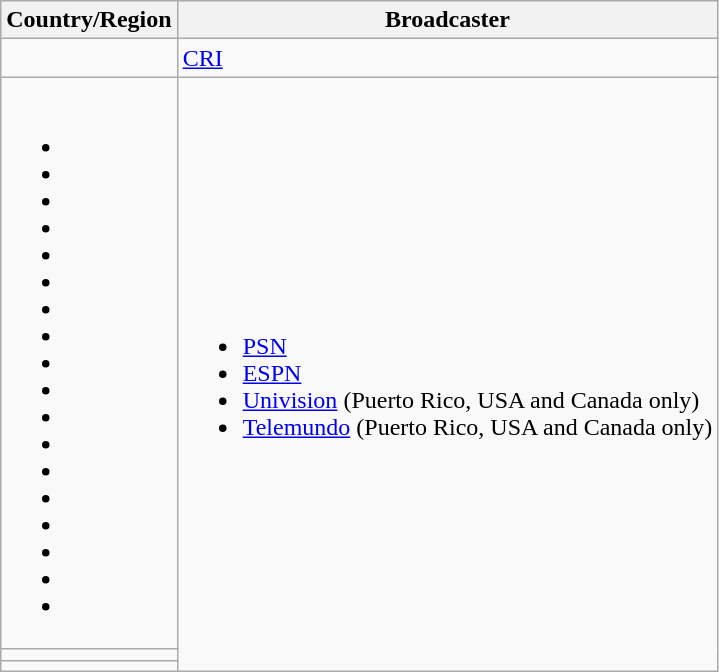<table class="wikitable">
<tr>
<th>Country/Region</th>
<th>Broadcaster</th>
</tr>
<tr>
<td></td>
<td><a href='#'>CRI</a></td>
</tr>
<tr>
<td><br><ul><li></li><li></li><li></li><li></li><li></li><li></li><li></li><li></li><li></li><li></li><li></li><li></li><li></li><li></li><li></li><li></li><li></li><li></li></ul></td>
<td rowspan="3"><br><ul><li><a href='#'>PSN</a></li><li><a href='#'>ESPN</a></li><li><a href='#'>Univision</a> (Puerto Rico, USA and Canada only)</li><li><a href='#'>Telemundo</a> (Puerto Rico, USA and Canada only)</li></ul></td>
</tr>
<tr>
<td></td>
</tr>
<tr>
<td></td>
</tr>
</table>
